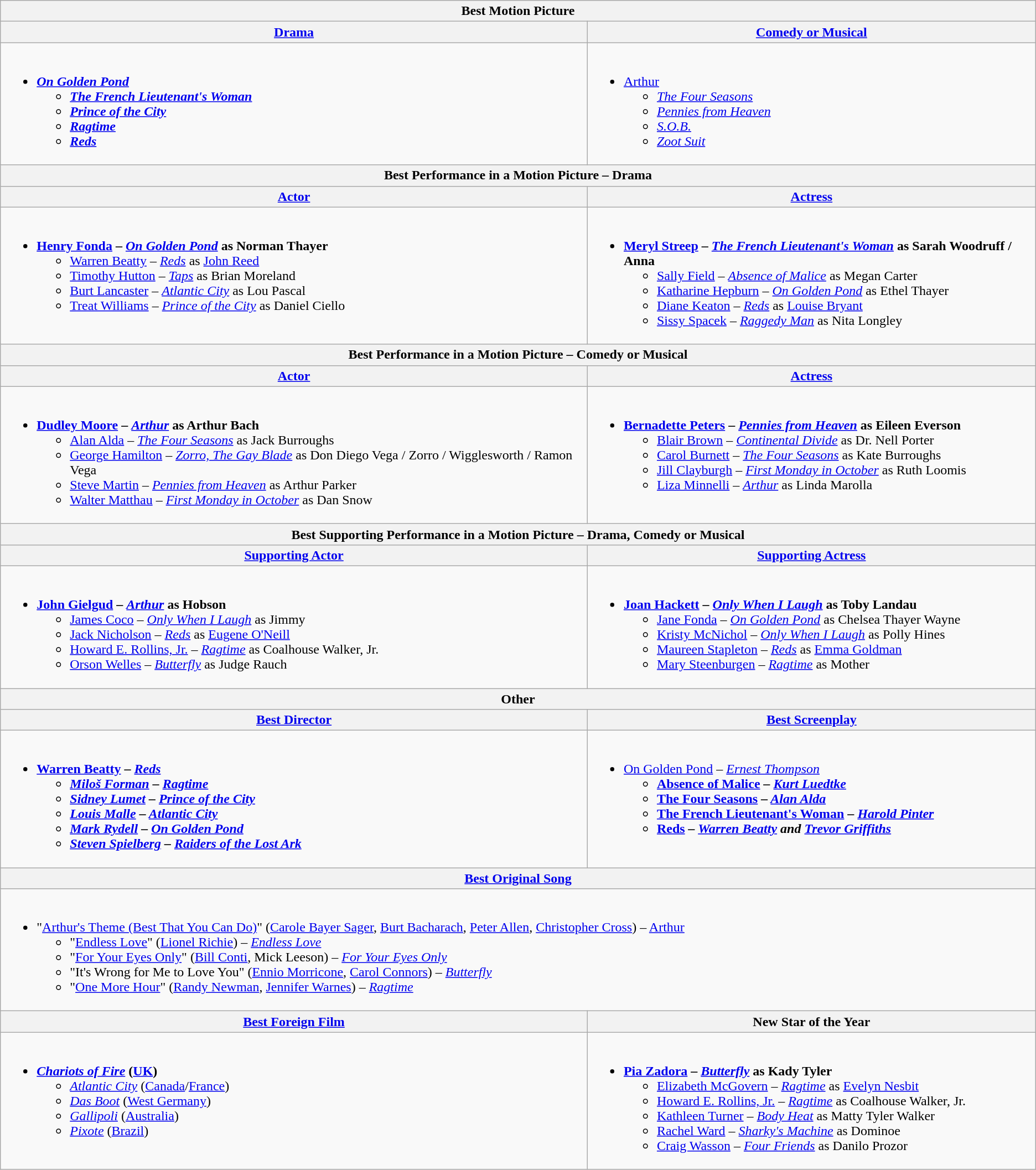<table class="wikitable" style="width=100%">
<tr>
<th colspan="2">Best Motion Picture</th>
</tr>
<tr>
<th style="width=50%"><a href='#'>Drama</a></th>
<th style="width=50%"><a href='#'>Comedy or Musical</a></th>
</tr>
<tr>
<td valign="top"><br><ul><li><strong> <em><a href='#'>On Golden Pond</a><strong><em><ul><li></em><a href='#'>The French Lieutenant's Woman</a><em></li><li></em><a href='#'>Prince of the City</a><em></li><li></em><a href='#'>Ragtime</a><em></li><li></em><a href='#'>Reds</a><em></li></ul></li></ul></td>
<td valign="top"><br><ul><li></strong> </em><a href='#'>Arthur</a></em></strong><ul><li><em><a href='#'>The Four Seasons</a></em></li><li><em><a href='#'>Pennies from Heaven</a></em></li><li><em><a href='#'>S.O.B.</a></em></li><li><em><a href='#'>Zoot Suit</a></em></li></ul></li></ul></td>
</tr>
<tr>
<th colspan="2">Best Performance in a Motion Picture – Drama</th>
</tr>
<tr>
<th><a href='#'>Actor</a></th>
<th><a href='#'>Actress</a></th>
</tr>
<tr>
<td valign="top"><br><ul><li><strong> <a href='#'>Henry Fonda</a> – <em><a href='#'>On Golden Pond</a></em> as Norman Thayer</strong><ul><li><a href='#'>Warren Beatty</a> – <em><a href='#'>Reds</a></em> as <a href='#'>John Reed</a></li><li><a href='#'>Timothy Hutton</a> – <em><a href='#'>Taps</a></em> as Brian Moreland</li><li><a href='#'>Burt Lancaster</a> – <em><a href='#'>Atlantic City</a></em> as Lou Pascal</li><li><a href='#'>Treat Williams</a> – <em><a href='#'>Prince of the City</a></em> as Daniel Ciello</li></ul></li></ul></td>
<td valign="top"><br><ul><li><strong> <a href='#'>Meryl Streep</a> – <em><a href='#'>The French Lieutenant's Woman</a></em> as Sarah Woodruff / Anna</strong><ul><li><a href='#'>Sally Field</a> – <em><a href='#'>Absence of Malice</a></em> as Megan Carter</li><li><a href='#'>Katharine Hepburn</a> – <em><a href='#'>On Golden Pond</a></em> as Ethel Thayer</li><li><a href='#'>Diane Keaton</a> – <em><a href='#'>Reds</a></em> as <a href='#'>Louise Bryant</a></li><li><a href='#'>Sissy Spacek</a> – <em><a href='#'>Raggedy Man</a></em> as Nita Longley</li></ul></li></ul></td>
</tr>
<tr>
<th colspan="2">Best Performance in a Motion Picture – Comedy or Musical</th>
</tr>
<tr>
<th><a href='#'>Actor</a></th>
<th><a href='#'>Actress</a></th>
</tr>
<tr>
<td valign="top"><br><ul><li><strong> <a href='#'>Dudley Moore</a> – <em><a href='#'>Arthur</a></em> as Arthur Bach</strong><ul><li><a href='#'>Alan Alda</a> – <em><a href='#'>The Four Seasons</a></em> as Jack Burroughs</li><li><a href='#'>George Hamilton</a> – <em><a href='#'>Zorro, The Gay Blade</a></em> as Don Diego Vega / Zorro / Wigglesworth / Ramon Vega</li><li><a href='#'>Steve Martin</a> – <em><a href='#'>Pennies from Heaven</a></em> as Arthur Parker</li><li><a href='#'>Walter Matthau</a> – <em><a href='#'>First Monday in October</a></em> as Dan Snow</li></ul></li></ul></td>
<td valign="top"><br><ul><li><strong> <a href='#'>Bernadette Peters</a> – <em><a href='#'>Pennies from Heaven</a></em> as Eileen Everson</strong><ul><li><a href='#'>Blair Brown</a> – <em><a href='#'>Continental Divide</a></em> as Dr. Nell Porter</li><li><a href='#'>Carol Burnett</a> – <em><a href='#'>The Four Seasons</a></em> as Kate Burroughs</li><li><a href='#'>Jill Clayburgh</a> – <em><a href='#'>First Monday in October</a></em> as Ruth Loomis</li><li><a href='#'>Liza Minnelli</a> – <em><a href='#'>Arthur</a></em> as Linda Marolla</li></ul></li></ul></td>
</tr>
<tr>
<th colspan="2">Best Supporting Performance in a Motion Picture – Drama, Comedy or Musical</th>
</tr>
<tr>
<th><a href='#'>Supporting Actor</a></th>
<th><a href='#'>Supporting Actress</a></th>
</tr>
<tr>
<td valign="top"><br><ul><li><strong> <a href='#'>John Gielgud</a> – <em><a href='#'>Arthur</a></em> as Hobson</strong><ul><li><a href='#'>James Coco</a> – <em><a href='#'>Only When I Laugh</a></em> as Jimmy</li><li><a href='#'>Jack Nicholson</a> – <em><a href='#'>Reds</a></em> as <a href='#'>Eugene O'Neill</a></li><li><a href='#'>Howard E. Rollins, Jr.</a> – <em><a href='#'>Ragtime</a></em> as Coalhouse Walker, Jr.</li><li><a href='#'>Orson Welles</a> – <em><a href='#'>Butterfly</a></em> as Judge Rauch</li></ul></li></ul></td>
<td valign="top"><br><ul><li><strong> <a href='#'>Joan Hackett</a> – <em><a href='#'>Only When I Laugh</a></em> as Toby Landau</strong><ul><li><a href='#'>Jane Fonda</a> – <em><a href='#'>On Golden Pond</a></em> as Chelsea Thayer Wayne</li><li><a href='#'>Kristy McNichol</a> – <em><a href='#'>Only When I Laugh</a></em> as Polly Hines</li><li><a href='#'>Maureen Stapleton</a> – <em><a href='#'>Reds</a></em> as <a href='#'>Emma Goldman</a></li><li><a href='#'>Mary Steenburgen</a> – <em><a href='#'>Ragtime</a></em> as Mother</li></ul></li></ul></td>
</tr>
<tr>
<th colspan=2>Other</th>
</tr>
<tr>
<th><a href='#'>Best Director</a></th>
<th><a href='#'>Best Screenplay</a></th>
</tr>
<tr>
<td valign="top"><br><ul><li><strong> <a href='#'>Warren Beatty</a> – <em><a href='#'>Reds</a><strong><em><ul><li><a href='#'>Miloš Forman</a> – </em><a href='#'>Ragtime</a><em></li><li><a href='#'>Sidney Lumet</a> – </em><a href='#'>Prince of the City</a><em></li><li><a href='#'>Louis Malle</a> – </em><a href='#'>Atlantic City</a><em></li><li><a href='#'>Mark Rydell</a> – </em><a href='#'>On Golden Pond</a><em></li><li><a href='#'>Steven Spielberg</a> – </em><a href='#'>Raiders of the Lost Ark</a><em></li></ul></li></ul></td>
<td valign="top"><br><ul><li></strong> </em><a href='#'>On Golden Pond</a><em> – <a href='#'>Ernest Thompson</a><strong><ul><li></em><a href='#'>Absence of Malice</a><em> – <a href='#'>Kurt Luedtke</a></li><li></em><a href='#'>The Four Seasons</a><em> – <a href='#'>Alan Alda</a></li><li></em><a href='#'>The French Lieutenant's Woman</a><em> – <a href='#'>Harold Pinter</a></li><li></em><a href='#'>Reds</a><em> – <a href='#'>Warren Beatty</a> and <a href='#'>Trevor Griffiths</a></li></ul></li></ul></td>
</tr>
<tr>
<th colspan=2><a href='#'>Best Original Song</a></th>
</tr>
<tr>
<td colspan=2 style="vertical-align:top;"><br><ul><li></strong> "<a href='#'>Arthur's Theme (Best That You Can Do)</a>" (<a href='#'>Carole Bayer Sager</a>, <a href='#'>Burt Bacharach</a>, <a href='#'>Peter Allen</a>, <a href='#'>Christopher Cross</a>) – </em><a href='#'>Arthur</a></em></strong><ul><li>"<a href='#'>Endless Love</a>" (<a href='#'>Lionel Richie</a>) – <em><a href='#'>Endless Love</a></em></li><li>"<a href='#'>For Your Eyes Only</a>" (<a href='#'>Bill Conti</a>, Mick Leeson) – <em><a href='#'>For Your Eyes Only</a></em></li><li>"It's Wrong for Me to Love You" (<a href='#'>Ennio Morricone</a>, <a href='#'>Carol Connors</a>) – <em><a href='#'>Butterfly</a></em></li><li>"<a href='#'>One More Hour</a>" (<a href='#'>Randy Newman</a>, <a href='#'>Jennifer Warnes</a>) – <em><a href='#'>Ragtime</a></em></li></ul></li></ul></td>
</tr>
<tr>
<th><a href='#'>Best Foreign Film</a></th>
<th>New Star of the Year</th>
</tr>
<tr>
<td valign="top"><br><ul><li><strong> <em><a href='#'>Chariots of Fire</a></em> (<a href='#'>UK</a>)</strong><ul><li><em><a href='#'>Atlantic City</a></em> (<a href='#'>Canada</a>/<a href='#'>France</a>)</li><li><em><a href='#'>Das Boot</a></em> (<a href='#'>West Germany</a>)</li><li><em><a href='#'>Gallipoli</a></em> (<a href='#'>Australia</a>)</li><li><em><a href='#'>Pixote</a></em> (<a href='#'>Brazil</a>)</li></ul></li></ul></td>
<td valign="top"><br><ul><li><strong> <a href='#'>Pia Zadora</a> – <em><a href='#'>Butterfly</a></em> as Kady Tyler</strong><ul><li><a href='#'>Elizabeth McGovern</a> – <em><a href='#'>Ragtime</a></em> as <a href='#'>Evelyn Nesbit</a></li><li><a href='#'>Howard E. Rollins, Jr.</a> – <em><a href='#'>Ragtime</a></em> as Coalhouse Walker, Jr.</li><li><a href='#'>Kathleen Turner</a> – <em><a href='#'>Body Heat</a></em> as Matty Tyler Walker</li><li><a href='#'>Rachel Ward</a> – <em><a href='#'>Sharky's Machine</a></em> as Dominoe</li><li><a href='#'>Craig Wasson</a> – <em><a href='#'>Four Friends</a></em> as Danilo Prozor</li></ul></li></ul></td>
</tr>
</table>
